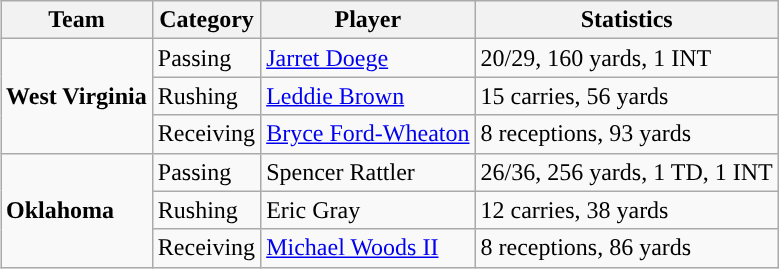<table class="wikitable" style="float: right;">
<tr>
<th>Team</th>
<th>Category</th>
<th>Player</th>
<th>Statistics</th>
</tr>
<tr>
<td rowspan=3><strong>West Virginia</strong></td>
<td>Passing</td>
<td><a href='#'>Jarret Doege</a></td>
<td>20/29, 160 yards, 1 INT</td>
</tr>
<tr>
<td>Rushing</td>
<td><a href='#'>Leddie Brown</a></td>
<td>15 carries, 56 yards</td>
</tr>
<tr>
<td>Receiving</td>
<td><a href='#'>Bryce Ford-Wheaton</a></td>
<td>8 receptions, 93 yards</td>
</tr>
<tr>
<td rowspan=3><strong>Oklahoma</strong></td>
<td>Passing</td>
<td>Spencer Rattler</td>
<td>26/36, 256 yards, 1 TD, 1 INT</td>
</tr>
<tr>
<td>Rushing</td>
<td>Eric Gray</td>
<td>12 carries, 38 yards</td>
</tr>
<tr>
<td>Receiving</td>
<td><a href='#'>Michael Woods II</a></td>
<td>8 receptions, 86 yards</td>
</tr>
</table>
